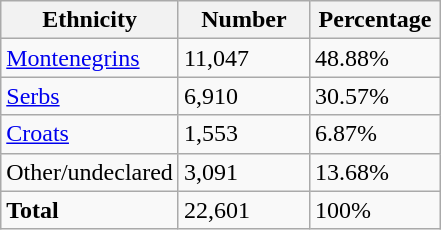<table class="wikitable">
<tr>
<th style="width:100px;">Ethnicity</th>
<th style="width:80px;">Number</th>
<th style="width:80px;">Percentage</th>
</tr>
<tr>
<td><a href='#'>Montenegrins</a></td>
<td>11,047</td>
<td>48.88%</td>
</tr>
<tr>
<td><a href='#'>Serbs</a></td>
<td>6,910</td>
<td>30.57%</td>
</tr>
<tr>
<td><a href='#'>Croats</a></td>
<td>1,553</td>
<td>6.87%</td>
</tr>
<tr>
<td>Other/undeclared</td>
<td>3,091</td>
<td>13.68%</td>
</tr>
<tr>
<td><strong>Total</strong></td>
<td>22,601</td>
<td>100%</td>
</tr>
</table>
